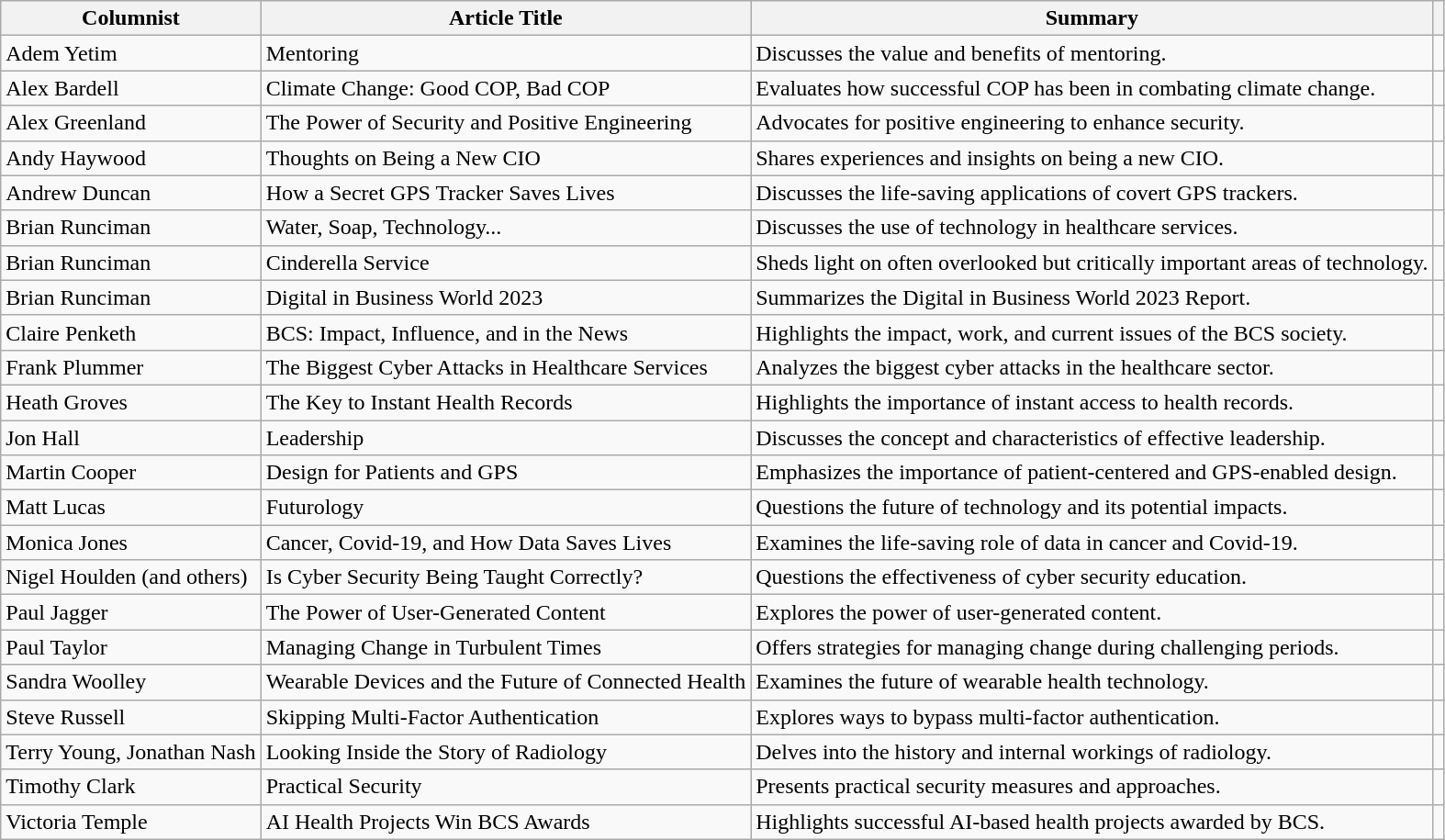<table class="wikitable sortable">
<tr>
<th>Columnist</th>
<th>Article Title</th>
<th>Summary</th>
<th></th>
</tr>
<tr>
<td>Adem Yetim</td>
<td>Mentoring</td>
<td>Discusses the value and benefits of mentoring.</td>
<td></td>
</tr>
<tr>
<td>Alex Bardell</td>
<td>Climate Change: Good COP, Bad COP</td>
<td>Evaluates how successful COP has been in combating climate change.</td>
<td></td>
</tr>
<tr>
<td>Alex Greenland</td>
<td>The Power of Security and Positive Engineering</td>
<td>Advocates for positive engineering to enhance security.</td>
<td></td>
</tr>
<tr>
<td>Andy Haywood</td>
<td>Thoughts on Being a New CIO</td>
<td>Shares experiences and insights on being a new CIO.</td>
<td></td>
</tr>
<tr>
<td>Andrew Duncan</td>
<td>How a Secret GPS Tracker Saves Lives</td>
<td>Discusses the life-saving applications of covert GPS trackers.</td>
<td></td>
</tr>
<tr>
<td>Brian Runciman</td>
<td>Water, Soap, Technology...</td>
<td>Discusses the use of technology in healthcare services.</td>
<td></td>
</tr>
<tr>
<td>Brian Runciman</td>
<td>Cinderella Service</td>
<td>Sheds light on often overlooked but critically important areas of technology.</td>
<td></td>
</tr>
<tr>
<td>Brian Runciman</td>
<td>Digital in Business World 2023</td>
<td>Summarizes the Digital in Business World 2023 Report.</td>
<td></td>
</tr>
<tr>
<td>Claire Penketh</td>
<td>BCS: Impact, Influence, and in the News</td>
<td>Highlights the impact, work, and current issues of the BCS society.</td>
<td></td>
</tr>
<tr>
<td>Frank Plummer</td>
<td>The Biggest Cyber Attacks in Healthcare Services</td>
<td>Analyzes the biggest cyber attacks in the healthcare sector.</td>
<td></td>
</tr>
<tr>
<td>Heath Groves</td>
<td>The Key to Instant Health Records</td>
<td>Highlights the importance of instant access to health records.</td>
<td></td>
</tr>
<tr>
<td>Jon Hall</td>
<td>Leadership</td>
<td>Discusses the concept and characteristics of effective leadership.</td>
<td></td>
</tr>
<tr>
<td>Martin Cooper</td>
<td>Design for Patients and GPS</td>
<td>Emphasizes the importance of patient-centered and GPS-enabled design.</td>
<td></td>
</tr>
<tr>
<td>Matt Lucas</td>
<td>Futurology</td>
<td>Questions the future of technology and its potential impacts.</td>
<td></td>
</tr>
<tr>
<td>Monica Jones</td>
<td>Cancer, Covid-19, and How Data Saves Lives</td>
<td>Examines the life-saving role of data in cancer and Covid-19.</td>
<td></td>
</tr>
<tr>
<td>Nigel Houlden (and others)</td>
<td>Is Cyber Security Being Taught Correctly?</td>
<td>Questions the effectiveness of cyber security education.</td>
<td></td>
</tr>
<tr>
<td>Paul Jagger</td>
<td>The Power of User-Generated Content</td>
<td>Explores the power of user-generated content.</td>
<td></td>
</tr>
<tr>
<td>Paul Taylor</td>
<td>Managing Change in Turbulent Times</td>
<td>Offers strategies for managing change during challenging periods.</td>
<td></td>
</tr>
<tr>
<td>Sandra Woolley</td>
<td>Wearable Devices and the Future of Connected Health</td>
<td>Examines the future of wearable health technology.</td>
<td></td>
</tr>
<tr>
<td>Steve Russell</td>
<td>Skipping Multi-Factor Authentication</td>
<td>Explores ways to bypass multi-factor authentication.</td>
<td></td>
</tr>
<tr>
<td>Terry Young, Jonathan Nash</td>
<td>Looking Inside the Story of Radiology</td>
<td>Delves into the history and internal workings of radiology.</td>
<td></td>
</tr>
<tr>
<td>Timothy Clark</td>
<td>Practical Security</td>
<td>Presents practical security measures and approaches.</td>
<td></td>
</tr>
<tr>
<td>Victoria Temple</td>
<td>AI Health Projects Win BCS Awards</td>
<td>Highlights successful AI-based health projects awarded by BCS.</td>
<td></td>
</tr>
</table>
